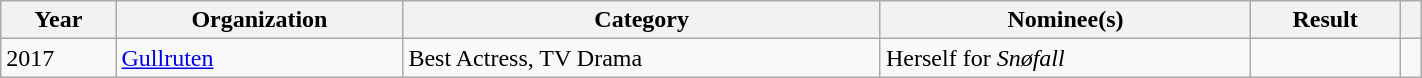<table class="wikitable" width="75%">
<tr>
<th>Year</th>
<th>Organization</th>
<th>Category</th>
<th>Nominee(s)</th>
<th>Result</th>
<th></th>
</tr>
<tr>
<td>2017</td>
<td><a href='#'>Gullruten</a></td>
<td>Best Actress, TV Drama</td>
<td>Herself for <em>Snøfall</em></td>
<td></td>
<td></td>
</tr>
</table>
